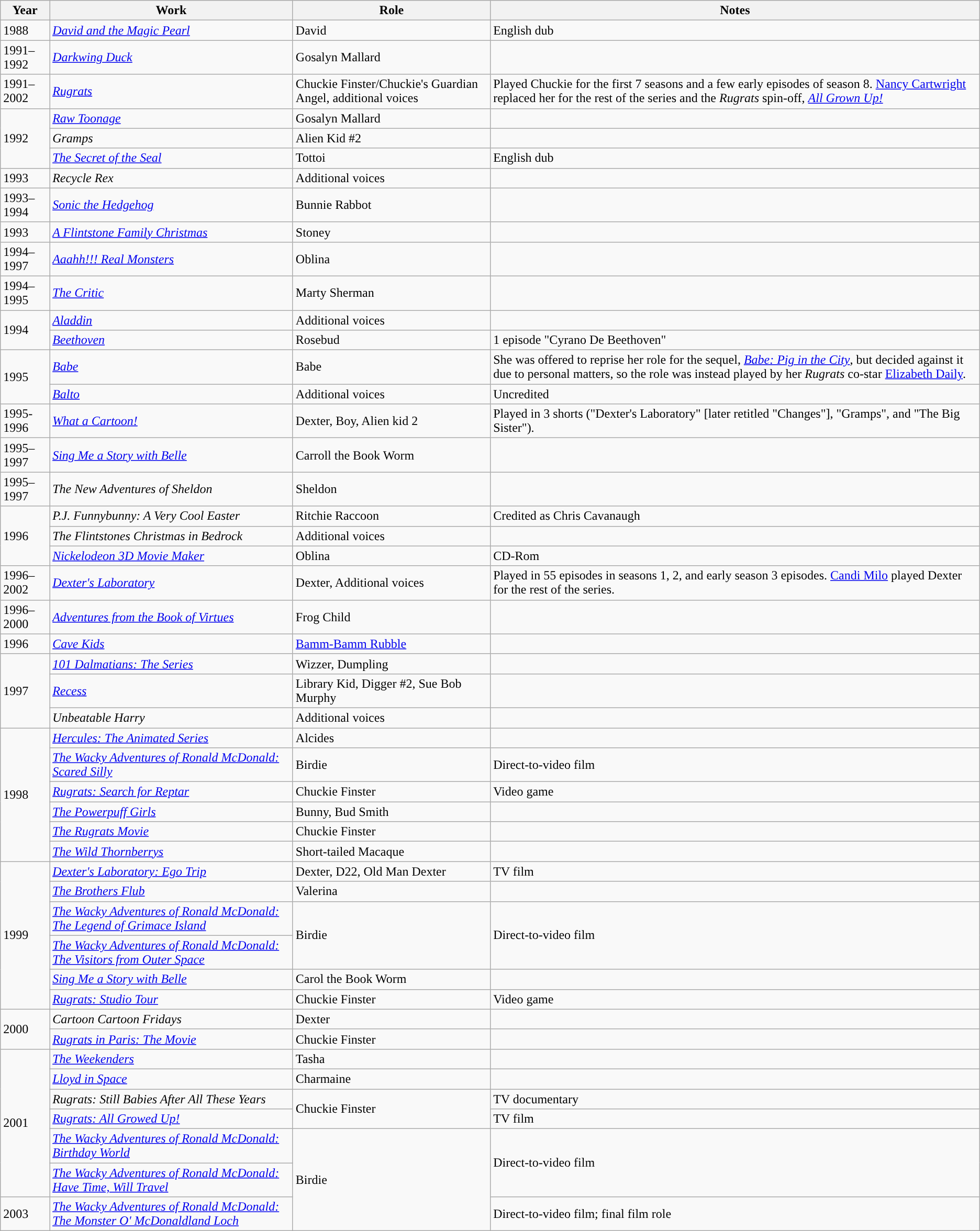<table class="wikitable sortable">
<tr>
<th>Year</th>
<th>Work</th>
<th>Role</th>
<th class="unsortable">Notes</th>
</tr>
<tr>
<td>1988</td>
<td><em><a href='#'>David and the Magic Pearl</a></em></td>
<td>David</td>
<td>English dub</td>
</tr>
<tr>
<td>1991–1992</td>
<td><em><a href='#'>Darkwing Duck</a></em></td>
<td>Gosalyn Mallard</td>
<td></td>
</tr>
<tr>
<td>1991–2002</td>
<td><em><a href='#'>Rugrats</a></em></td>
<td>Chuckie Finster/Chuckie's Guardian Angel, additional voices</td>
<td>Played Chuckie for the first 7 seasons and a few early episodes of season 8. <a href='#'>Nancy Cartwright</a> replaced her for the rest of the series and the <em>Rugrats</em> spin-off, <em><a href='#'>All Grown Up!</a></em></td>
</tr>
<tr>
<td rowspan="3">1992</td>
<td><em><a href='#'>Raw Toonage</a></em></td>
<td>Gosalyn Mallard</td>
<td></td>
</tr>
<tr>
<td><em>Gramps</em></td>
<td>Alien Kid #2</td>
<td></td>
</tr>
<tr>
<td><em><a href='#'>The Secret of the Seal</a></em></td>
<td>Tottoi</td>
<td>English dub</td>
</tr>
<tr>
<td>1993</td>
<td><em>Recycle Rex</em></td>
<td>Additional voices</td>
<td></td>
</tr>
<tr>
<td>1993–1994</td>
<td><em><a href='#'>Sonic the Hedgehog</a></em></td>
<td>Bunnie Rabbot</td>
<td></td>
</tr>
<tr>
<td>1993</td>
<td><em><a href='#'>A Flintstone Family Christmas</a></em></td>
<td>Stoney</td>
<td></td>
</tr>
<tr>
<td>1994–1997</td>
<td><em><a href='#'>Aaahh!!! Real Monsters</a></em></td>
<td>Oblina</td>
<td></td>
</tr>
<tr>
<td>1994–1995</td>
<td><em><a href='#'>The Critic</a></em></td>
<td>Marty Sherman</td>
<td></td>
</tr>
<tr>
<td rowspan="2">1994</td>
<td><em><a href='#'>Aladdin</a></em></td>
<td>Additional voices</td>
<td></td>
</tr>
<tr>
<td><em><a href='#'>Beethoven</a></em></td>
<td>Rosebud</td>
<td>1 episode "Cyrano De Beethoven"</td>
</tr>
<tr>
<td rowspan="2">1995</td>
<td><em><a href='#'>Babe</a></em></td>
<td>Babe</td>
<td>She was offered to reprise her role for the sequel, <em><a href='#'>Babe: Pig in the City</a></em>, but decided against it due to personal matters, so the role was instead played by her <em>Rugrats</em> co-star <a href='#'>Elizabeth Daily</a>.</td>
</tr>
<tr>
<td><em><a href='#'>Balto</a></em></td>
<td>Additional voices</td>
<td>Uncredited</td>
</tr>
<tr>
<td>1995-1996</td>
<td><em><a href='#'>What a Cartoon!</a></em></td>
<td>Dexter, Boy, Alien kid 2</td>
<td>Played in 3 shorts ("Dexter's Laboratory" [later retitled "Changes"], "Gramps", and "The Big Sister").</td>
</tr>
<tr>
<td>1995–1997</td>
<td><em><a href='#'>Sing Me a Story with Belle</a></em></td>
<td>Carroll the Book Worm</td>
<td></td>
</tr>
<tr>
<td>1995–1997</td>
<td><em>The New Adventures of Sheldon</em></td>
<td>Sheldon</td>
<td></td>
</tr>
<tr>
<td rowspan="3">1996</td>
<td><em>P.J. Funnybunny: A Very Cool Easter</em></td>
<td>Ritchie Raccoon</td>
<td>Credited as Chris Cavanaugh</td>
</tr>
<tr>
<td><em>The Flintstones Christmas in Bedrock</em></td>
<td>Additional voices</td>
<td></td>
</tr>
<tr>
<td><em><a href='#'>Nickelodeon 3D Movie Maker</a></em></td>
<td>Oblina</td>
<td>CD-Rom</td>
</tr>
<tr>
<td>1996–2002</td>
<td><em><a href='#'>Dexter's Laboratory</a></em></td>
<td>Dexter, Additional voices</td>
<td>Played in 55 episodes in seasons 1, 2, and early season 3 episodes. <a href='#'>Candi Milo</a> played Dexter for the rest of the series.</td>
</tr>
<tr>
<td>1996–2000</td>
<td><em><a href='#'>Adventures from the Book of Virtues</a></em></td>
<td>Frog Child</td>
<td></td>
</tr>
<tr>
<td>1996</td>
<td><em><a href='#'>Cave Kids</a></em></td>
<td><a href='#'>Bamm-Bamm Rubble</a></td>
<td></td>
</tr>
<tr>
<td rowspan="3">1997</td>
<td><em><a href='#'>101 Dalmatians: The Series</a></em></td>
<td>Wizzer, Dumpling</td>
<td></td>
</tr>
<tr>
<td><em><a href='#'>Recess</a></em></td>
<td>Library Kid, Digger #2, Sue Bob Murphy</td>
<td></td>
</tr>
<tr>
<td><em>Unbeatable Harry</em></td>
<td>Additional voices</td>
<td></td>
</tr>
<tr>
<td rowspan="6">1998</td>
<td><em><a href='#'>Hercules: The Animated Series</a></em></td>
<td>Alcides</td>
<td></td>
</tr>
<tr>
<td><em><a href='#'>The Wacky Adventures of Ronald McDonald: Scared Silly</a></em></td>
<td>Birdie</td>
<td>Direct-to-video film</td>
</tr>
<tr>
<td><em><a href='#'>Rugrats: Search for Reptar</a></em></td>
<td>Chuckie Finster</td>
<td>Video game</td>
</tr>
<tr>
<td><em><a href='#'>The Powerpuff Girls</a></em></td>
<td>Bunny, Bud Smith</td>
<td></td>
</tr>
<tr>
<td><em><a href='#'>The Rugrats Movie</a></em></td>
<td>Chuckie Finster</td>
<td></td>
</tr>
<tr>
<td><em><a href='#'>The Wild Thornberrys</a></em></td>
<td>Short-tailed Macaque</td>
<td></td>
</tr>
<tr>
<td rowspan="6">1999</td>
<td><em><a href='#'>Dexter's Laboratory: Ego Trip</a></em></td>
<td>Dexter, D22, Old Man Dexter</td>
<td>TV film</td>
</tr>
<tr>
<td><em><a href='#'>The Brothers Flub</a></em></td>
<td>Valerina</td>
<td></td>
</tr>
<tr>
<td><em><a href='#'>The Wacky Adventures of Ronald McDonald: The Legend of Grimace Island</a></em></td>
<td rowspan="2">Birdie</td>
<td rowspan="2">Direct-to-video film</td>
</tr>
<tr>
<td><em><a href='#'>The Wacky Adventures of Ronald McDonald: The Visitors from Outer Space</a></em></td>
</tr>
<tr>
<td><em><a href='#'>Sing Me a Story with Belle</a></em></td>
<td>Carol the Book Worm</td>
<td></td>
</tr>
<tr>
<td><em><a href='#'>Rugrats: Studio Tour</a></em></td>
<td>Chuckie Finster</td>
<td>Video game</td>
</tr>
<tr>
<td rowspan="2">2000</td>
<td><em>Cartoon Cartoon Fridays</em></td>
<td>Dexter</td>
<td></td>
</tr>
<tr>
<td><em><a href='#'>Rugrats in Paris: The Movie</a></em></td>
<td>Chuckie Finster</td>
<td></td>
</tr>
<tr>
<td rowspan="6">2001</td>
<td><em><a href='#'>The Weekenders</a></em></td>
<td>Tasha</td>
<td></td>
</tr>
<tr>
<td><em><a href='#'>Lloyd in Space</a></em></td>
<td>Charmaine</td>
<td></td>
</tr>
<tr>
<td><em>Rugrats: Still Babies After All These Years</em></td>
<td rowspan="2">Chuckie Finster</td>
<td>TV documentary</td>
</tr>
<tr>
<td><em><a href='#'>Rugrats: All Growed Up!</a></em></td>
<td>TV film</td>
</tr>
<tr>
<td><em><a href='#'>The Wacky Adventures of Ronald McDonald: Birthday World</a></em></td>
<td rowspan="3">Birdie</td>
<td rowspan="2">Direct-to-video film</td>
</tr>
<tr>
<td><em><a href='#'>The Wacky Adventures of Ronald McDonald: Have Time, Will Travel</a></em></td>
</tr>
<tr>
<td>2003</td>
<td><em><a href='#'>The Wacky Adventures of Ronald McDonald: The Monster O' McDonaldland Loch</a></em></td>
<td>Direct-to-video film; final film role</td>
</tr>
</table>
